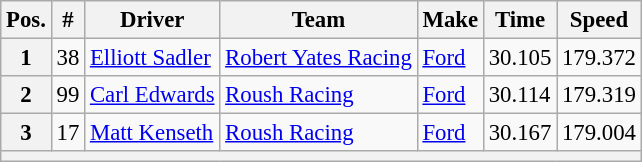<table class="wikitable" style="font-size:95%">
<tr>
<th>Pos.</th>
<th>#</th>
<th>Driver</th>
<th>Team</th>
<th>Make</th>
<th>Time</th>
<th>Speed</th>
</tr>
<tr>
<th>1</th>
<td>38</td>
<td><a href='#'>Elliott Sadler</a></td>
<td><a href='#'>Robert Yates Racing</a></td>
<td><a href='#'>Ford</a></td>
<td>30.105</td>
<td>179.372</td>
</tr>
<tr>
<th>2</th>
<td>99</td>
<td><a href='#'>Carl Edwards</a></td>
<td><a href='#'>Roush Racing</a></td>
<td><a href='#'>Ford</a></td>
<td>30.114</td>
<td>179.319</td>
</tr>
<tr>
<th>3</th>
<td>17</td>
<td><a href='#'>Matt Kenseth</a></td>
<td><a href='#'>Roush Racing</a></td>
<td><a href='#'>Ford</a></td>
<td>30.167</td>
<td>179.004</td>
</tr>
<tr>
<th colspan="7"></th>
</tr>
</table>
